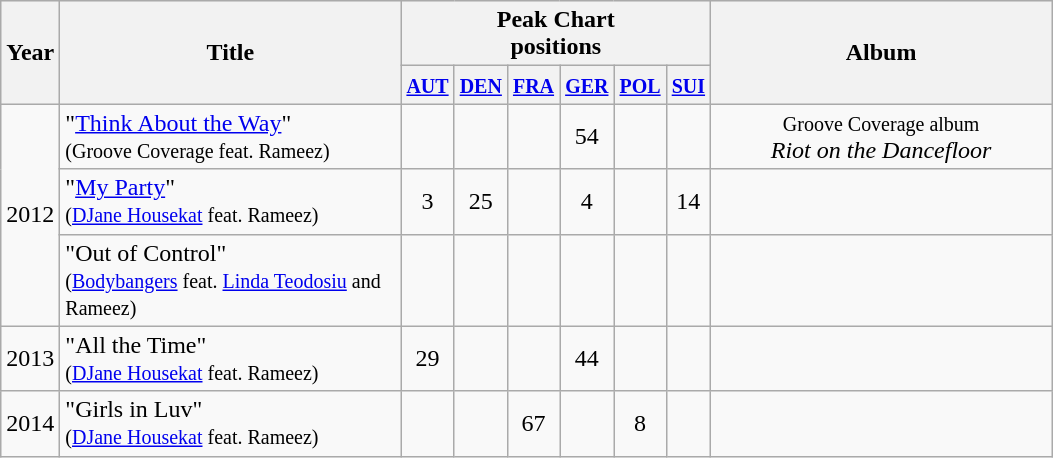<table class="wikitable">
<tr style="background: #eeeeee;">
<th style="width: 20px;" rowspan="2">Year</th>
<th style="width: 220px;" rowspan="2">Title</th>
<th colspan="6">Peak Chart <br>positions</th>
<th style="width: 220px;" rowspan="2">Album</th>
</tr>
<tr style="background: #eeeeee;">
<th style="width: 20px;"><small><a href='#'>AUT</a></small></th>
<th style="width: 20px;"><small><a href='#'>DEN</a><br></small></th>
<th style="width: 20px;"><small><a href='#'>FRA</a><br></small></th>
<th style="width: 20px;"><small><a href='#'>GER</a><br></small></th>
<th style="width: 20px;"><small><a href='#'>POL</a><br></small></th>
<th style="width: 20px;"><small><a href='#'>SUI</a><br></small></th>
</tr>
<tr>
<td rowspan=3>2012</td>
<td>"<a href='#'>Think About the Way</a>" <br><small>(Groove Coverage feat. Rameez)</small></td>
<td align="center"></td>
<td align="center"></td>
<td align="center"></td>
<td align="center">54</td>
<td align="center"></td>
<td align="center"></td>
<td align="center"><small>Groove Coverage album</small><br> <em>Riot on the Dancefloor</em></td>
</tr>
<tr>
<td>"<a href='#'>My Party</a>" <br><small>(<a href='#'>DJane Housekat</a> feat. Rameez)</small></td>
<td align="center">3</td>
<td align="center">25</td>
<td align="center"></td>
<td align="center">4</td>
<td align="center"></td>
<td align="center">14</td>
<td align="center"></td>
</tr>
<tr>
<td>"Out of Control" <br><small>(<a href='#'>Bodybangers</a> feat. <a href='#'>Linda Teodosiu</a> and Rameez)</small></td>
<td align="center"></td>
<td align="center"></td>
<td align="center"></td>
<td align="center"></td>
<td align="center"></td>
<td align="center"></td>
<td align="center"></td>
</tr>
<tr>
<td rowspan=1>2013</td>
<td>"All the Time" <br><small>(<a href='#'>DJane Housekat</a> feat. Rameez)</small></td>
<td align="center">29</td>
<td align="center"></td>
<td align="center"></td>
<td align="center">44</td>
<td align="center"></td>
<td align="center"></td>
<td align="center"></td>
</tr>
<tr>
<td rowspan=1>2014</td>
<td>"Girls in Luv" <br><small>(<a href='#'>DJane Housekat</a> feat. Rameez)</small></td>
<td align="center"></td>
<td align="center"></td>
<td align="center">67</td>
<td align="center"></td>
<td align="center">8</td>
<td align="center"></td>
<td align="center"></td>
</tr>
</table>
